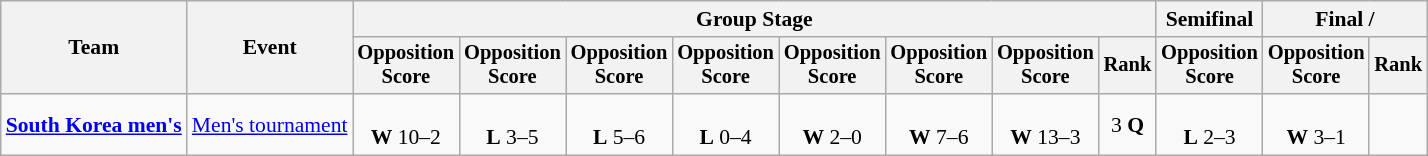<table class="wikitable" style="font-size:90%">
<tr>
<th rowspan=2>Team</th>
<th rowspan=2>Event</th>
<th colspan=8>Group Stage</th>
<th>Semifinal</th>
<th colspan=2>Final / </th>
</tr>
<tr style="font-size:95%">
<th>Opposition<br>Score</th>
<th>Opposition<br>Score</th>
<th>Opposition<br>Score</th>
<th>Opposition<br>Score</th>
<th>Opposition<br>Score</th>
<th>Opposition<br>Score</th>
<th>Opposition<br>Score</th>
<th>Rank</th>
<th>Opposition<br>Score</th>
<th>Opposition<br>Score</th>
<th>Rank</th>
</tr>
<tr style="text-align: center;">
<td style="text-align: left;"><strong><a href='#'>South Korea men's</a></strong></td>
<td style="text-align: left;"><a href='#'>Men's tournament</a></td>
<td><br><strong>W</strong> 10–2</td>
<td><br><strong>L</strong> 3–5</td>
<td><br><strong>L</strong> 5–6</td>
<td><br><strong>L</strong> 0–4</td>
<td><br><strong>W</strong> 2–0</td>
<td><br><strong>W</strong> 7–6</td>
<td><br><strong>W</strong> 13–3</td>
<td>3 <strong>Q</strong></td>
<td><br><strong>L</strong> 2–3</td>
<td><br><strong>W</strong> 3–1</td>
<td></td>
</tr>
</table>
